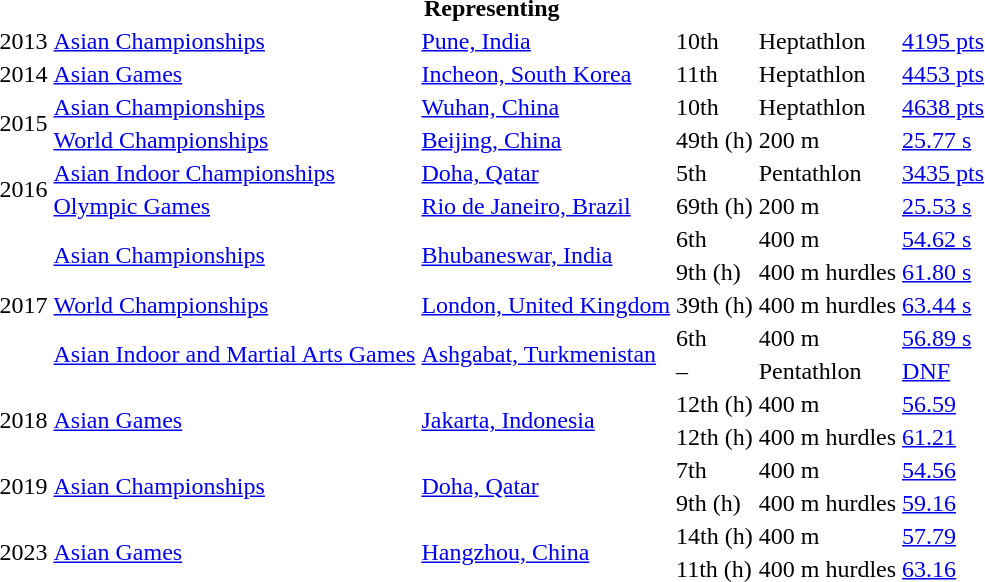<table>
<tr>
<th colspan="6">Representing </th>
</tr>
<tr>
<td>2013</td>
<td><a href='#'>Asian Championships</a></td>
<td><a href='#'>Pune, India</a></td>
<td>10th</td>
<td>Heptathlon</td>
<td><a href='#'>4195 pts</a></td>
</tr>
<tr>
<td>2014</td>
<td><a href='#'>Asian Games</a></td>
<td><a href='#'>Incheon, South Korea</a></td>
<td>11th</td>
<td>Heptathlon</td>
<td><a href='#'>4453 pts</a></td>
</tr>
<tr>
<td rowspan=2>2015</td>
<td><a href='#'>Asian Championships</a></td>
<td><a href='#'>Wuhan, China</a></td>
<td>10th</td>
<td>Heptathlon</td>
<td><a href='#'>4638 pts</a></td>
</tr>
<tr>
<td><a href='#'>World Championships</a></td>
<td><a href='#'>Beijing, China</a></td>
<td>49th (h)</td>
<td>200 m</td>
<td><a href='#'>25.77 s</a></td>
</tr>
<tr>
<td rowspan=2>2016</td>
<td><a href='#'>Asian Indoor Championships</a></td>
<td><a href='#'>Doha, Qatar</a></td>
<td>5th</td>
<td>Pentathlon</td>
<td><a href='#'>3435 pts</a></td>
</tr>
<tr>
<td><a href='#'>Olympic Games</a></td>
<td><a href='#'>Rio de Janeiro, Brazil</a></td>
<td>69th (h)</td>
<td>200 m</td>
<td><a href='#'>25.53 s</a></td>
</tr>
<tr>
<td rowspan=5>2017</td>
<td rowspan=2><a href='#'>Asian Championships</a></td>
<td rowspan=2><a href='#'>Bhubaneswar, India</a></td>
<td>6th</td>
<td>400 m</td>
<td><a href='#'>54.62 s</a></td>
</tr>
<tr>
<td>9th (h)</td>
<td>400 m hurdles</td>
<td><a href='#'>61.80 s</a></td>
</tr>
<tr>
<td><a href='#'>World Championships</a></td>
<td><a href='#'>London, United Kingdom</a></td>
<td>39th (h)</td>
<td>400 m hurdles</td>
<td><a href='#'>63.44 s</a></td>
</tr>
<tr>
<td rowspan=2><a href='#'>Asian Indoor and Martial Arts Games</a></td>
<td rowspan=2><a href='#'>Ashgabat, Turkmenistan</a></td>
<td>6th</td>
<td>400 m</td>
<td><a href='#'>56.89 s</a></td>
</tr>
<tr>
<td>–</td>
<td>Pentathlon</td>
<td><a href='#'>DNF</a></td>
</tr>
<tr>
<td rowspan=2>2018</td>
<td rowspan=2><a href='#'>Asian Games</a></td>
<td rowspan=2><a href='#'>Jakarta, Indonesia</a></td>
<td>12th (h)</td>
<td>400 m</td>
<td><a href='#'>56.59</a></td>
</tr>
<tr>
<td>12th (h)</td>
<td>400 m hurdles</td>
<td><a href='#'>61.21</a></td>
</tr>
<tr>
<td rowspan=2>2019</td>
<td rowspan=2><a href='#'>Asian Championships</a></td>
<td rowspan=2><a href='#'>Doha, Qatar</a></td>
<td>7th</td>
<td>400 m</td>
<td><a href='#'>54.56</a></td>
</tr>
<tr>
<td>9th (h)</td>
<td>400 m hurdles</td>
<td><a href='#'>59.16</a></td>
</tr>
<tr>
<td rowspan=2>2023</td>
<td rowspan=2><a href='#'>Asian Games</a></td>
<td rowspan=2><a href='#'>Hangzhou, China</a></td>
<td>14th (h)</td>
<td>400 m</td>
<td><a href='#'>57.79</a></td>
</tr>
<tr>
<td>11th (h)</td>
<td>400 m hurdles</td>
<td><a href='#'>63.16</a></td>
</tr>
</table>
